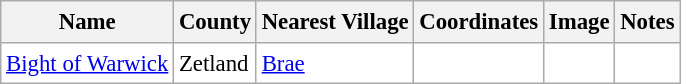<table class="wikitable sortable" style="table-layout:fixed;background-color:#FEFEFE;font-size:95%;padding:0.30em;line-height:1.35em;">
<tr>
<th scope="col">Name</th>
<th scope="col">County</th>
<th scope="col">Nearest Village</th>
<th scope="col" data-sort-type="number">Coordinates</th>
<th scope="col">Image</th>
<th scope="col">Notes</th>
</tr>
<tr>
<td><a href='#'>Bight of Warwick</a></td>
<td>Zetland</td>
<td><a href='#'>Brae</a></td>
<td></td>
<td></td>
<td></td>
</tr>
</table>
